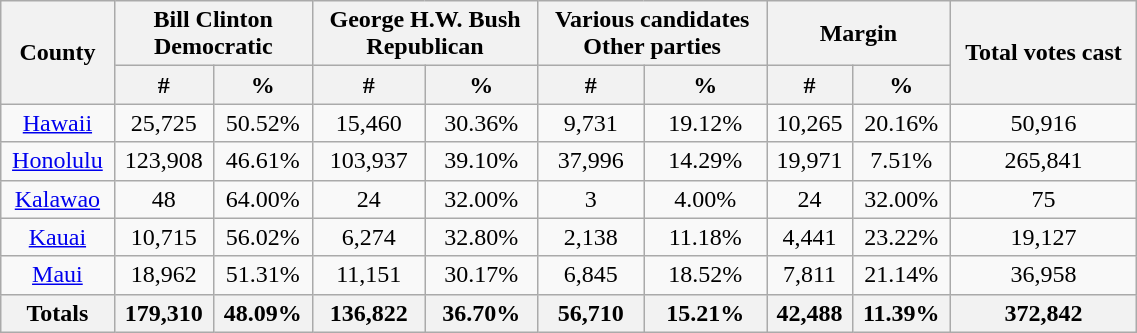<table width="60%"  class="wikitable sortable" style="text-align:center">
<tr>
<th style="text-align:center;" rowspan="2">County</th>
<th style="text-align:center;" colspan="2">Bill Clinton<br>Democratic</th>
<th style="text-align:center;" colspan="2">George H.W. Bush<br>Republican</th>
<th style="text-align:center;" colspan="2">Various candidates<br>Other parties</th>
<th style="text-align:center;" colspan="2">Margin</th>
<th style="text-align:center;" rowspan="2">Total votes cast</th>
</tr>
<tr>
<th style="text-align:center;" data-sort-type="number">#</th>
<th style="text-align:center;" data-sort-type="number">%</th>
<th style="text-align:center;" data-sort-type="number">#</th>
<th style="text-align:center;" data-sort-type="number">%</th>
<th style="text-align:center;" data-sort-type="number">#</th>
<th style="text-align:center;" data-sort-type="number">%</th>
<th style="text-align:center;" data-sort-type="number">#</th>
<th style="text-align:center;" data-sort-type="number">%</th>
</tr>
<tr style="text-align:center;">
<td><a href='#'>Hawaii</a></td>
<td>25,725</td>
<td>50.52%</td>
<td>15,460</td>
<td>30.36%</td>
<td>9,731</td>
<td>19.12%</td>
<td>10,265</td>
<td>20.16%</td>
<td>50,916</td>
</tr>
<tr style="text-align:center;">
<td><a href='#'>Honolulu</a></td>
<td>123,908</td>
<td>46.61%</td>
<td>103,937</td>
<td>39.10%</td>
<td>37,996</td>
<td>14.29%</td>
<td>19,971</td>
<td>7.51%</td>
<td>265,841</td>
</tr>
<tr style="text-align:center;">
<td><a href='#'>Kalawao</a></td>
<td>48</td>
<td>64.00%</td>
<td>24</td>
<td>32.00%</td>
<td>3</td>
<td>4.00%</td>
<td>24</td>
<td>32.00%</td>
<td>75</td>
</tr>
<tr style="text-align:center;">
<td><a href='#'>Kauai</a></td>
<td>10,715</td>
<td>56.02%</td>
<td>6,274</td>
<td>32.80%</td>
<td>2,138</td>
<td>11.18%</td>
<td>4,441</td>
<td>23.22%</td>
<td>19,127</td>
</tr>
<tr style="text-align:center;">
<td><a href='#'>Maui</a></td>
<td>18,962</td>
<td>51.31%</td>
<td>11,151</td>
<td>30.17%</td>
<td>6,845</td>
<td>18.52%</td>
<td>7,811</td>
<td>21.14%</td>
<td>36,958</td>
</tr>
<tr>
<th>Totals</th>
<th>179,310</th>
<th>48.09%</th>
<th>136,822</th>
<th>36.70%</th>
<th>56,710</th>
<th>15.21%</th>
<th>42,488</th>
<th>11.39%</th>
<th>372,842</th>
</tr>
</table>
